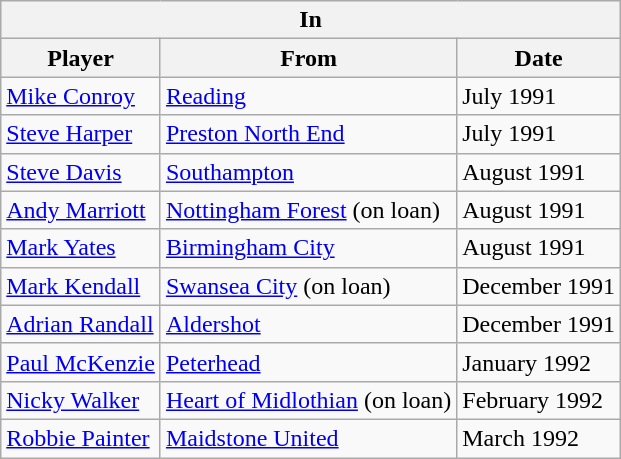<table class="wikitable">
<tr>
<th colspan="4">In</th>
</tr>
<tr>
<th>Player</th>
<th>From</th>
<th>Date</th>
</tr>
<tr>
<td><a href='#'>Mike Conroy</a></td>
<td><a href='#'>Reading</a></td>
<td>July 1991</td>
</tr>
<tr>
<td><a href='#'>Steve Harper</a></td>
<td><a href='#'>Preston North End</a></td>
<td>July 1991</td>
</tr>
<tr>
<td><a href='#'>Steve Davis</a></td>
<td><a href='#'>Southampton</a></td>
<td>August 1991</td>
</tr>
<tr>
<td><a href='#'>Andy Marriott</a></td>
<td><a href='#'>Nottingham Forest</a> (on loan)</td>
<td>August 1991</td>
</tr>
<tr>
<td><a href='#'>Mark Yates</a></td>
<td><a href='#'>Birmingham City</a></td>
<td>August 1991</td>
</tr>
<tr>
<td><a href='#'>Mark Kendall</a></td>
<td><a href='#'>Swansea City</a> (on loan)</td>
<td>December 1991</td>
</tr>
<tr>
<td><a href='#'>Adrian Randall</a></td>
<td><a href='#'>Aldershot</a></td>
<td>December 1991</td>
</tr>
<tr>
<td><a href='#'>Paul McKenzie</a></td>
<td><a href='#'>Peterhead</a></td>
<td>January 1992</td>
</tr>
<tr>
<td><a href='#'>Nicky Walker</a></td>
<td><a href='#'>Heart of Midlothian</a> (on loan)</td>
<td>February 1992</td>
</tr>
<tr>
<td><a href='#'>Robbie Painter</a></td>
<td><a href='#'>Maidstone United</a></td>
<td>March 1992</td>
</tr>
</table>
